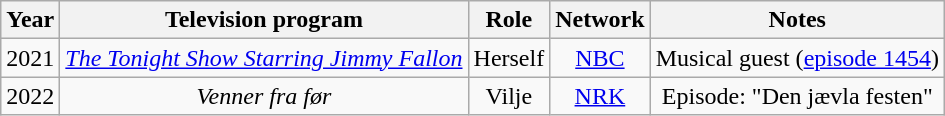<table class="wikitable plainrowheaders" style="text-align:center;">
<tr>
<th scope="col">Year</th>
<th scope="col">Television program</th>
<th scope="col">Role</th>
<th scope="col">Network</th>
<th scope="col">Notes</th>
</tr>
<tr>
<td>2021</td>
<td><em><a href='#'>The Tonight Show Starring Jimmy Fallon</a></em></td>
<td>Herself</td>
<td><a href='#'>NBC</a></td>
<td>Musical guest (<a href='#'>episode 1454</a>)</td>
</tr>
<tr>
<td>2022</td>
<td><em>Venner fra før</em></td>
<td>Vilje</td>
<td><a href='#'>NRK</a></td>
<td>Episode: "Den jævla festen"</td>
</tr>
</table>
